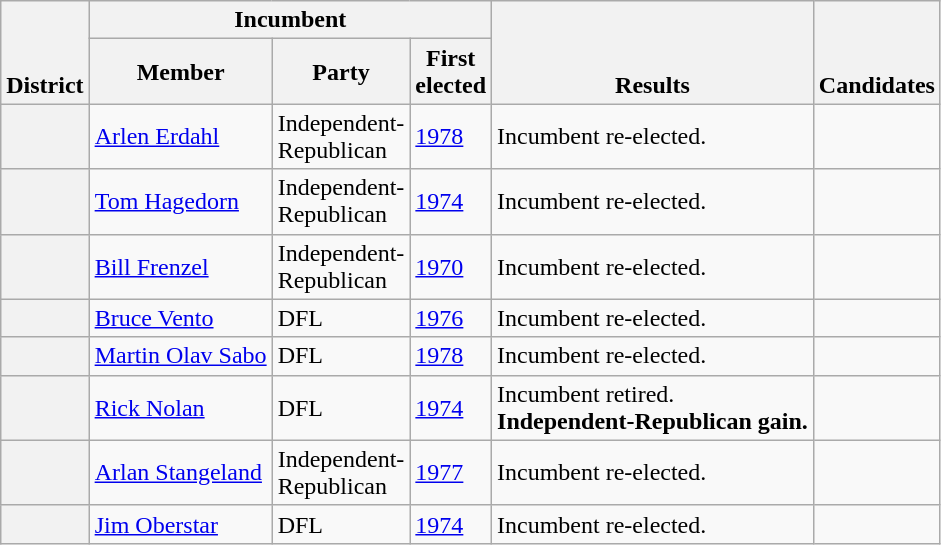<table class=wikitable>
<tr valign=bottom>
<th rowspan=2>District</th>
<th colspan=3>Incumbent</th>
<th rowspan=2>Results</th>
<th rowspan=2>Candidates</th>
</tr>
<tr>
<th>Member</th>
<th>Party</th>
<th>First<br>elected</th>
</tr>
<tr>
<th></th>
<td><a href='#'>Arlen Erdahl</a></td>
<td>Independent-<br>Republican</td>
<td><a href='#'>1978</a></td>
<td>Incumbent re-elected.</td>
<td nowrap></td>
</tr>
<tr>
<th></th>
<td><a href='#'>Tom Hagedorn</a></td>
<td>Independent-<br>Republican</td>
<td><a href='#'>1974</a></td>
<td>Incumbent re-elected.</td>
<td nowrap></td>
</tr>
<tr>
<th></th>
<td><a href='#'>Bill Frenzel</a></td>
<td>Independent-<br>Republican</td>
<td><a href='#'>1970</a></td>
<td>Incumbent re-elected.</td>
<td nowrap></td>
</tr>
<tr>
<th></th>
<td><a href='#'>Bruce Vento</a></td>
<td>DFL</td>
<td><a href='#'>1976</a></td>
<td>Incumbent re-elected.</td>
<td nowrap></td>
</tr>
<tr>
<th></th>
<td><a href='#'>Martin Olav Sabo</a></td>
<td>DFL</td>
<td><a href='#'>1978</a></td>
<td>Incumbent re-elected.</td>
<td nowrap></td>
</tr>
<tr>
<th></th>
<td><a href='#'>Rick Nolan</a></td>
<td>DFL</td>
<td><a href='#'>1974</a></td>
<td>Incumbent retired.<br><strong>Independent-Republican gain.</strong></td>
<td nowrap></td>
</tr>
<tr>
<th></th>
<td><a href='#'>Arlan Stangeland</a></td>
<td>Independent-<br>Republican</td>
<td><a href='#'>1977 </a></td>
<td>Incumbent re-elected.</td>
<td nowrap></td>
</tr>
<tr>
<th></th>
<td><a href='#'>Jim Oberstar</a></td>
<td>DFL</td>
<td><a href='#'>1974</a></td>
<td>Incumbent re-elected.</td>
<td nowrap></td>
</tr>
</table>
